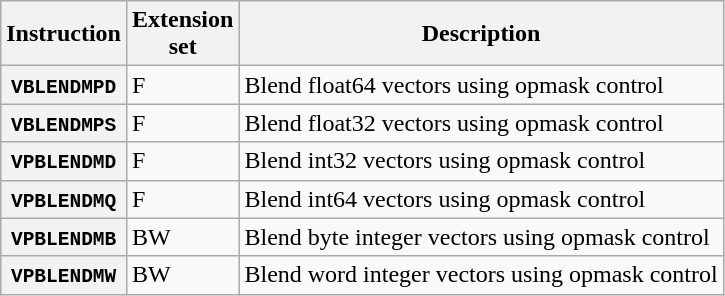<table class="wikitable plainrowheaders">
<tr>
<th scope="col">Instruction</th>
<th scope="col">Extension<br>set</th>
<th scope="col">Description</th>
</tr>
<tr>
<th scope="row"><code>VBLENDMPD</code></th>
<td>F</td>
<td>Blend float64 vectors using opmask control</td>
</tr>
<tr>
<th scope="row"><code>VBLENDMPS</code></th>
<td>F</td>
<td>Blend float32 vectors using opmask control</td>
</tr>
<tr>
<th scope="row"><code>VPBLENDMD</code></th>
<td>F</td>
<td>Blend int32 vectors using opmask control</td>
</tr>
<tr>
<th scope="row"><code>VPBLENDMQ</code></th>
<td>F</td>
<td>Blend int64 vectors using opmask control</td>
</tr>
<tr>
<th scope="row"><code>VPBLENDMB</code></th>
<td>BW</td>
<td>Blend byte integer vectors using opmask control</td>
</tr>
<tr>
<th scope="row"><code>VPBLENDMW</code></th>
<td>BW</td>
<td>Blend word integer vectors using opmask control</td>
</tr>
</table>
